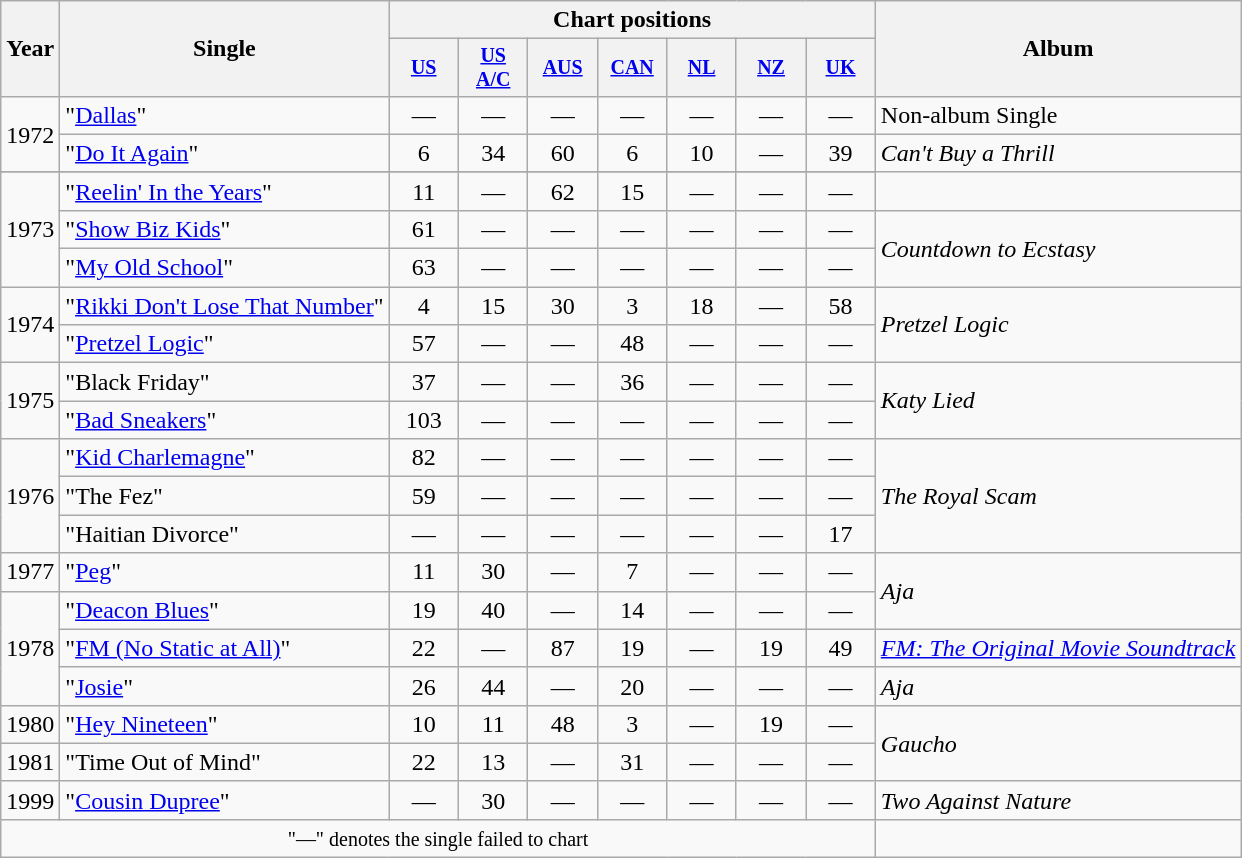<table class="wikitable" style="text-align:center;">
<tr>
<th rowspan="2">Year</th>
<th rowspan="2">Single</th>
<th colspan="7">Chart positions</th>
<th rowspan="2">Album</th>
</tr>
<tr style="font-size:smaller;">
<th style="width:40px;"><a href='#'>US</a><br></th>
<th style="width:40px;"><a href='#'>US<br>A/C</a><br></th>
<th style="width:40px;"><a href='#'>AUS</a><br></th>
<th style="width:40px;"><a href='#'>CAN</a><br></th>
<th style="width:40px;"><a href='#'>NL</a><br></th>
<th style="width:40px;"><a href='#'>NZ</a><br></th>
<th style="width:40px;"><a href='#'>UK</a><br></th>
</tr>
<tr>
<td rowspan="2">1972</td>
<td style="text-align:left;">"<a href='#'>Dallas</a>"</td>
<td>—</td>
<td>—</td>
<td>—</td>
<td>—</td>
<td>—</td>
<td>—</td>
<td>—</td>
<td style="text-align:left;">Non-album Single</td>
</tr>
<tr>
<td style="text-align:left;">"<a href='#'>Do It Again</a>"</td>
<td>6</td>
<td>34</td>
<td>60</td>
<td>6</td>
<td>10</td>
<td>—</td>
<td>39</td>
<td style="text-align:left;" rowspan="2"><em>Can't Buy a Thrill</em></td>
</tr>
<tr>
</tr>
<tr>
</tr>
<tr>
<td rowspan="3">1973</td>
<td style="text-align:left;">"<a href='#'>Reelin' In the Years</a>"</td>
<td>11</td>
<td>—</td>
<td>62</td>
<td>15</td>
<td>—</td>
<td>—</td>
<td>—</td>
</tr>
<tr>
<td style="text-align:left;">"<a href='#'>Show Biz Kids</a>"</td>
<td>61</td>
<td>—</td>
<td>—</td>
<td>—</td>
<td>—</td>
<td>—</td>
<td>—</td>
<td style="text-align:left;" rowspan="2"><em>Countdown to Ecstasy</em></td>
</tr>
<tr>
<td style="text-align:left;">"<a href='#'>My Old School</a>"</td>
<td>63</td>
<td>—</td>
<td>—</td>
<td>—</td>
<td>—</td>
<td>—</td>
<td>—</td>
</tr>
<tr>
<td rowspan="2">1974</td>
<td style="text-align:left;">"<a href='#'>Rikki Don't Lose That Number</a>"</td>
<td>4</td>
<td>15</td>
<td>30</td>
<td>3</td>
<td>18</td>
<td>—</td>
<td>58</td>
<td style="text-align:left;" rowspan="2"><em>Pretzel Logic</em></td>
</tr>
<tr>
<td style="text-align:left;">"<a href='#'>Pretzel Logic</a>"</td>
<td>57</td>
<td>—</td>
<td>—</td>
<td>48</td>
<td>—</td>
<td>—</td>
<td>—</td>
</tr>
<tr>
<td rowspan="2">1975</td>
<td style="text-align:left;">"Black Friday"</td>
<td>37</td>
<td>—</td>
<td>—</td>
<td>36</td>
<td>—</td>
<td>—</td>
<td>—</td>
<td style="text-align:left;" rowspan="2"><em>Katy Lied</em></td>
</tr>
<tr>
<td style="text-align:left;">"<a href='#'>Bad Sneakers</a>"</td>
<td>103</td>
<td>—</td>
<td>—</td>
<td>—</td>
<td>—</td>
<td>—</td>
<td>—</td>
</tr>
<tr>
<td rowspan="3">1976</td>
<td style="text-align:left;">"<a href='#'>Kid Charlemagne</a>"</td>
<td>82</td>
<td>—</td>
<td>—</td>
<td>—</td>
<td>—</td>
<td>—</td>
<td>—</td>
<td style="text-align:left;" rowspan="3"><em>The Royal Scam</em></td>
</tr>
<tr>
<td style="text-align:left;">"The Fez"</td>
<td>59</td>
<td>—</td>
<td>—</td>
<td>—</td>
<td>—</td>
<td>—</td>
<td>—</td>
</tr>
<tr>
<td style="text-align:left;">"Haitian Divorce"</td>
<td>—</td>
<td>—</td>
<td>—</td>
<td>—</td>
<td>—</td>
<td>—</td>
<td>17</td>
</tr>
<tr>
<td>1977</td>
<td style="text-align:left;">"<a href='#'>Peg</a>"</td>
<td>11</td>
<td>30</td>
<td>—</td>
<td>7</td>
<td>—</td>
<td>—</td>
<td>—</td>
<td style="text-align:left;" rowspan="2"><em>Aja</em></td>
</tr>
<tr>
<td rowspan="3">1978</td>
<td style="text-align:left;">"<a href='#'>Deacon Blues</a>"</td>
<td>19</td>
<td>40</td>
<td>—</td>
<td>14</td>
<td>—</td>
<td>—</td>
<td>—</td>
</tr>
<tr>
<td style="text-align:left;">"<a href='#'>FM (No Static at All)</a>"</td>
<td>22</td>
<td>—</td>
<td>87</td>
<td>19</td>
<td>—</td>
<td>19</td>
<td>49</td>
<td style="text-align:left;"><em><a href='#'>FM: The Original Movie Soundtrack</a></em></td>
</tr>
<tr>
<td style="text-align:left;">"<a href='#'>Josie</a>"</td>
<td>26</td>
<td>44</td>
<td>—</td>
<td>20</td>
<td>—</td>
<td>—</td>
<td>—</td>
<td style="text-align:left;"><em>Aja</em></td>
</tr>
<tr>
<td>1980</td>
<td style="text-align:left;">"<a href='#'>Hey Nineteen</a>"</td>
<td>10</td>
<td>11</td>
<td>48</td>
<td>3</td>
<td>—</td>
<td>19</td>
<td>—</td>
<td style="text-align:left;" rowspan="2"><em>Gaucho</em></td>
</tr>
<tr>
<td>1981</td>
<td style="text-align:left;">"Time Out of Mind"</td>
<td>22</td>
<td>13</td>
<td>—</td>
<td>31</td>
<td>—</td>
<td>—</td>
<td>—</td>
</tr>
<tr>
<td>1999</td>
<td style="text-align:left;">"<a href='#'>Cousin Dupree</a>"</td>
<td>—</td>
<td>30</td>
<td>—</td>
<td>—</td>
<td>—</td>
<td>—</td>
<td>—</td>
<td style="text-align:left;" rowspan="1"><em>Two Against Nature</em></td>
</tr>
<tr>
<td colspan="9"><small>"—" denotes the single failed to chart</small></td>
</tr>
</table>
